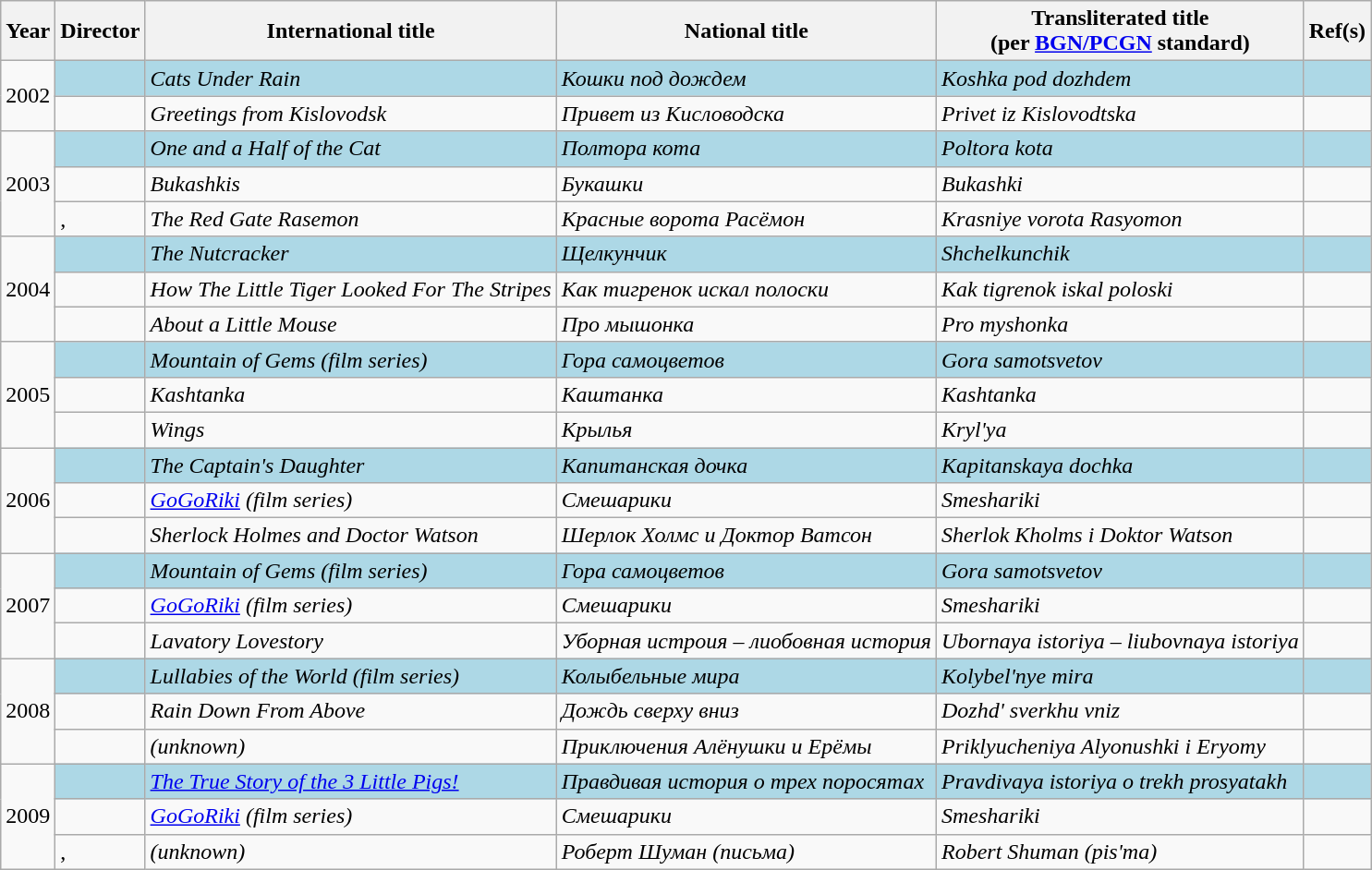<table class="wikitable sortable">
<tr>
<th>Year</th>
<th>Director</th>
<th>International title</th>
<th>National title</th>
<th>Transliterated title<br>(per <a href='#'>BGN/PCGN</a> standard)</th>
<th class="unsortable">Ref(s)</th>
</tr>
<tr>
<td rowspan="2">2002</td>
<td style="background-color:lightblue"><strong></strong></td>
<td style="background-color:lightblue"><em>Cats Under Rain</em></td>
<td style="background-color:lightblue"><em>Кошки под дождем</em></td>
<td style="background-color:lightblue"><em>Koshka pod dozhdem</em></td>
<td style="background-color:lightblue"></td>
</tr>
<tr>
<td></td>
<td><em>Greetings from Kislovodsk</em></td>
<td><em>Привет из Кисловодска</em></td>
<td><em>Privet iz Kislovodtska</em></td>
<td></td>
</tr>
<tr>
<td rowspan="3">2003</td>
<td style="background-color:lightblue"><strong></strong></td>
<td style="background-color:lightblue"><em>One and a Half of the Cat</em></td>
<td style="background-color:lightblue"><em>Полтора кота</em></td>
<td style="background-color:lightblue"><em>Poltora kota</em></td>
<td style="background-color:lightblue"></td>
</tr>
<tr>
<td></td>
<td><em>Bukashkis</em></td>
<td><em>Букашки</em></td>
<td><em>Bukashki</em></td>
<td></td>
</tr>
<tr>
<td>, </td>
<td><em>The Red Gate Rasemon</em></td>
<td><em>Красные ворота Расёмон</em></td>
<td><em>Krasniye vorota Rasyomon</em></td>
<td></td>
</tr>
<tr>
<td rowspan="3">2004</td>
<td style="background-color:lightblue"><strong></strong></td>
<td style="background-color:lightblue"><em>The Nutcracker</em></td>
<td style="background-color:lightblue"><em>Щелкунчик</em></td>
<td style="background-color:lightblue"><em>Shchelkunchik</em></td>
<td style="background-color:lightblue"></td>
</tr>
<tr>
<td></td>
<td><em>How The Little Tiger Looked For The Stripes</em></td>
<td><em>Как тигренок искал полоски</em></td>
<td><em>Kak tigrenok iskal poloski</em></td>
<td></td>
</tr>
<tr>
<td></td>
<td><em>About a Little Mouse</em></td>
<td><em>Про мышонка</em></td>
<td><em>Pro myshonka</em></td>
<td></td>
</tr>
<tr>
<td rowspan="3">2005</td>
<td style="background-color:lightblue"><strong></strong></td>
<td style="background-color:lightblue"><em>Mountain of Gems (film series)</em></td>
<td style="background-color:lightblue"><em>Гора самоцветов</em></td>
<td style="background-color:lightblue"><em>Gora samotsvetov</em></td>
<td style="background-color:lightblue"></td>
</tr>
<tr>
<td></td>
<td><em>Kashtanka</em></td>
<td><em>Каштанка</em></td>
<td><em>Kashtanka</em></td>
<td></td>
</tr>
<tr>
<td></td>
<td><em>Wings</em></td>
<td><em>Крылья</em></td>
<td><em>Kryl'ya</em></td>
<td></td>
</tr>
<tr>
<td rowspan="3">2006</td>
<td style="background-color:lightblue"><strong></strong></td>
<td style="background-color:lightblue"><em>The Captain's Daughter</em></td>
<td style="background-color:lightblue"><em>Капитанская дочка</em></td>
<td style="background-color:lightblue"><em>Kapitanskaya dochka</em></td>
<td style="background-color:lightblue"></td>
</tr>
<tr>
<td></td>
<td><em><a href='#'>GoGoRiki</a> (film series)</em></td>
<td><em>Смешарики</em></td>
<td><em>Smeshariki</em></td>
<td></td>
</tr>
<tr>
<td></td>
<td><em>Sherlock Holmes and Doctor Watson</em></td>
<td><em>Шерлок Холмс и Доктор Ватсон</em></td>
<td><em>Sherlok Kholms i Doktor Watson</em></td>
<td></td>
</tr>
<tr>
<td rowspan="3">2007</td>
<td style="background-color:lightblue"><strong></strong></td>
<td style="background-color:lightblue"><em>Mountain of Gems (film series)</em></td>
<td style="background-color:lightblue"><em>Гора самоцветов</em></td>
<td style="background-color:lightblue"><em>Gora samotsvetov</em></td>
<td style="background-color:lightblue"></td>
</tr>
<tr>
<td></td>
<td><em><a href='#'>GoGoRiki</a> (film series)</em></td>
<td><em>Смешарики</em></td>
<td><em>Smeshariki</em></td>
<td></td>
</tr>
<tr>
<td></td>
<td><em>Lavatory Lovestory</em></td>
<td><em>Уборная истроия – лиобовная история</em></td>
<td><em>Ubornaya istoriya – liubovnaya istoriya</em></td>
<td></td>
</tr>
<tr>
<td rowspan="3">2008</td>
<td style="background-color:lightblue"><strong></strong></td>
<td style="background-color:lightblue"><em>Lullabies of the World (film series)</em></td>
<td style="background-color:lightblue"><em>Колыбельные мира</em></td>
<td style="background-color:lightblue"><em>Kolybel'nye mira</em></td>
<td style="background-color:lightblue"></td>
</tr>
<tr>
<td></td>
<td><em>Rain Down From Above</em></td>
<td><em>Дождь сверху вниз</em></td>
<td><em>Dozhd' sverkhu vniz</em></td>
<td></td>
</tr>
<tr>
<td></td>
<td><em>(unknown)</em></td>
<td><em>Приключения Алёнушки и Ерёмы</em></td>
<td><em>Priklyucheniya Alyonushki i Eryomy</em></td>
<td></td>
</tr>
<tr>
<td rowspan="3">2009</td>
<td style="background-color:lightblue"><strong></strong></td>
<td style="background-color:lightblue"><em><a href='#'>The True Story of the 3 Little Pigs!</a></em> </td>
<td style="background-color:lightblue"><em>Правдивая история о трех поросятах</em></td>
<td style="background-color:lightblue"><em>Pravdivaya istoriya o trekh prosyatakh</em></td>
<td style="background-color:lightblue"></td>
</tr>
<tr>
<td></td>
<td><em><a href='#'>GoGoRiki</a> (film series)</em></td>
<td><em>Смешарики</em></td>
<td><em>Smeshariki</em></td>
<td></td>
</tr>
<tr>
<td>, </td>
<td><em>(unknown)</em></td>
<td><em>Роберт Шуман (письма)</em></td>
<td><em>Robert Shuman (pis'ma)</em></td>
<td></td>
</tr>
</table>
